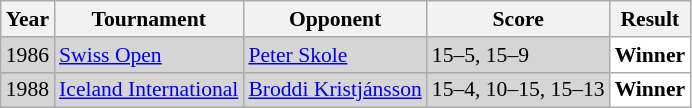<table class="sortable wikitable" style="font-size: 90%;">
<tr>
<th>Year</th>
<th>Tournament</th>
<th>Opponent</th>
<th>Score</th>
<th>Result</th>
</tr>
<tr style="background:#D5D5D5">
<td align="center">1986</td>
<td align="left"><a href='#'>Swiss Open</a></td>
<td align="left"> <a href='#'>Peter Skole</a></td>
<td align="left">15–5, 15–9</td>
<td style="text-align:left; background:white"> <strong>Winner</strong></td>
</tr>
<tr style="background:#D5D5D5">
<td align="center">1988</td>
<td align="left"><a href='#'>Iceland International</a></td>
<td align="left"> <a href='#'>Broddi Kristjánsson</a></td>
<td align="left">15–4, 10–15, 15–13</td>
<td style="text-align:left; background:white"> <strong>Winner</strong></td>
</tr>
</table>
